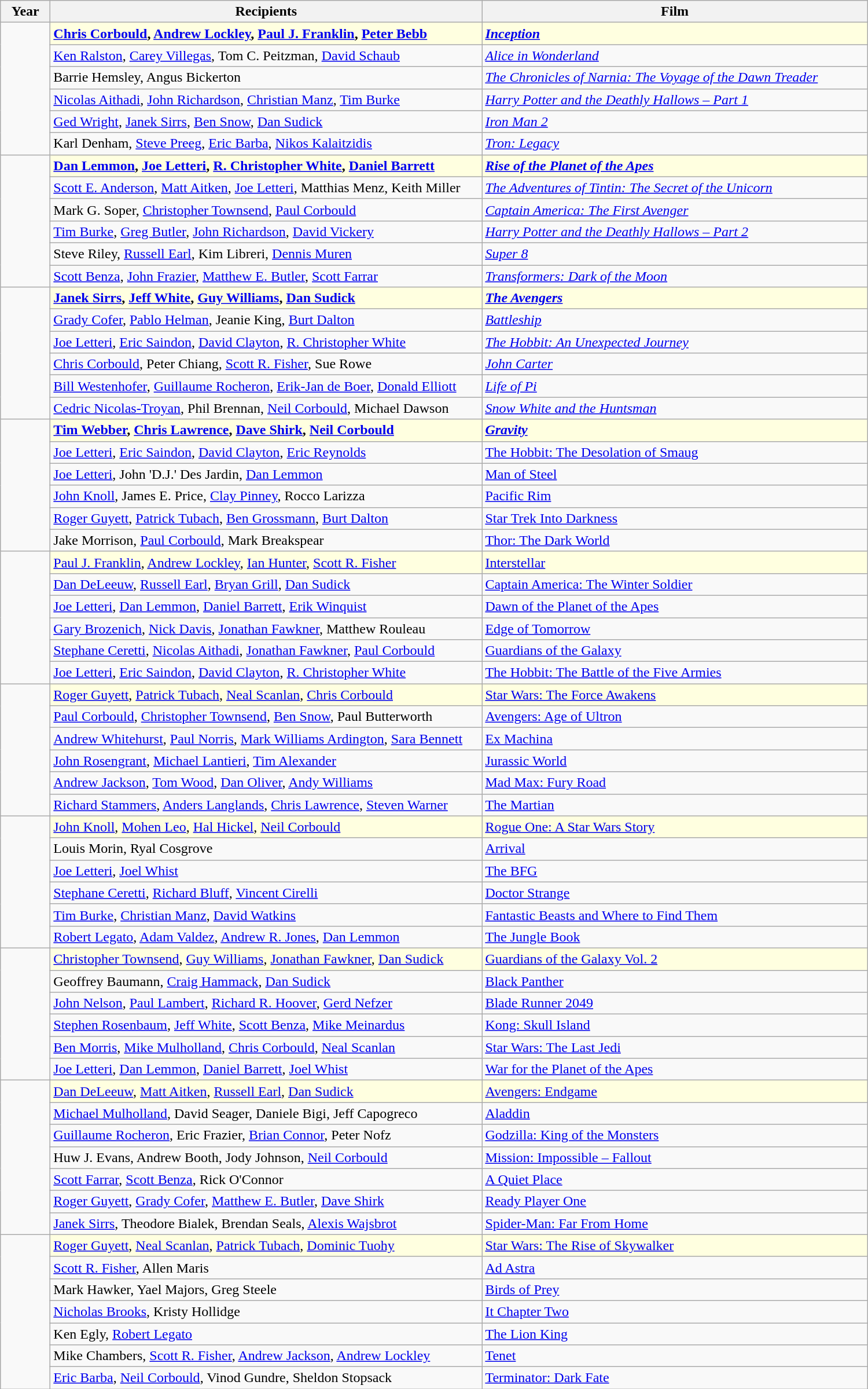<table class="wikitable" width="1000px" border="1" cellpadding="5" cellspacing="0" align="centre">
<tr>
<th width="50px">Year</th>
<th width="490px">Recipients</th>
<th>Film</th>
</tr>
<tr>
<td rowspan=6></td>
<td style="background:lightyellow"><strong><a href='#'>Chris Corbould</a>, <a href='#'>Andrew Lockley</a>, <a href='#'>Paul J. Franklin</a>, <a href='#'>Peter Bebb</a></strong></td>
<td style="background:lightyellow"><strong><em><a href='#'>Inception</a></em></strong></td>
</tr>
<tr>
<td><a href='#'>Ken Ralston</a>, <a href='#'>Carey Villegas</a>, Tom C. Peitzman, <a href='#'>David Schaub</a></td>
<td><em><a href='#'>Alice in Wonderland</a></em></td>
</tr>
<tr>
<td>Barrie Hemsley, Angus Bickerton</td>
<td><em><a href='#'>The Chronicles of Narnia: The Voyage of the Dawn Treader</a></em></td>
</tr>
<tr>
<td><a href='#'>Nicolas Aithadi</a>, <a href='#'>John Richardson</a>, <a href='#'>Christian Manz</a>, <a href='#'>Tim Burke</a></td>
<td><em><a href='#'>Harry Potter and the Deathly Hallows – Part 1</a></em></td>
</tr>
<tr>
<td><a href='#'>Ged Wright</a>, <a href='#'>Janek Sirrs</a>, <a href='#'>Ben Snow</a>, <a href='#'>Dan Sudick</a></td>
<td><em><a href='#'>Iron Man 2</a></em></td>
</tr>
<tr>
<td>Karl Denham, <a href='#'>Steve Preeg</a>, <a href='#'>Eric Barba</a>, <a href='#'>Nikos Kalaitzidis</a></td>
<td><em><a href='#'>Tron: Legacy</a></em></td>
</tr>
<tr>
<td rowspan=6></td>
<td style="background:lightyellow"><strong><a href='#'>Dan Lemmon</a>, <a href='#'>Joe Letteri</a>, <a href='#'>R. Christopher White</a>, <a href='#'>Daniel Barrett</a></strong></td>
<td style="background:lightyellow"><strong><em><a href='#'>Rise of the Planet of the Apes</a></em></strong></td>
</tr>
<tr>
<td><a href='#'>Scott E. Anderson</a>, <a href='#'>Matt Aitken</a>, <a href='#'>Joe Letteri</a>, Matthias Menz, Keith Miller</td>
<td><em><a href='#'>The Adventures of Tintin: The Secret of the Unicorn</a></em></td>
</tr>
<tr>
<td>Mark G. Soper, <a href='#'>Christopher Townsend</a>, <a href='#'>Paul Corbould</a></td>
<td><em><a href='#'>Captain America: The First Avenger</a></em></td>
</tr>
<tr>
<td><a href='#'>Tim Burke</a>, <a href='#'>Greg Butler</a>, <a href='#'>John Richardson</a>, <a href='#'>David Vickery</a></td>
<td><em><a href='#'>Harry Potter and the Deathly Hallows – Part 2</a></em></td>
</tr>
<tr>
<td>Steve Riley, <a href='#'>Russell Earl</a>, Kim Libreri, <a href='#'>Dennis Muren</a></td>
<td><em><a href='#'>Super 8</a></em></td>
</tr>
<tr>
<td><a href='#'>Scott Benza</a>, <a href='#'>John Frazier</a>, <a href='#'>Matthew E. Butler</a>, <a href='#'>Scott Farrar</a></td>
<td><em><a href='#'>Transformers: Dark of the Moon</a></em></td>
</tr>
<tr>
<td rowspan=6></td>
<td style="background:lightyellow"><strong><a href='#'>Janek Sirrs</a>, <a href='#'>Jeff White</a>, <a href='#'>Guy Williams</a>, <a href='#'>Dan Sudick</a></strong></td>
<td style="background:lightyellow"><strong><em><a href='#'>The Avengers</a></em></strong></td>
</tr>
<tr>
<td><a href='#'>Grady Cofer</a>, <a href='#'>Pablo Helman</a>, Jeanie King, <a href='#'>Burt Dalton</a></td>
<td><em><a href='#'>Battleship</a></em></td>
</tr>
<tr>
<td><a href='#'>Joe Letteri</a>, <a href='#'>Eric Saindon</a>, <a href='#'>David Clayton</a>, <a href='#'>R. Christopher White</a></td>
<td><em><a href='#'>The Hobbit: An Unexpected Journey</a></em></td>
</tr>
<tr>
<td><a href='#'>Chris Corbould</a>, Peter Chiang, <a href='#'>Scott R. Fisher</a>, Sue Rowe</td>
<td><em><a href='#'>John Carter</a></em></td>
</tr>
<tr>
<td><a href='#'>Bill Westenhofer</a>, <a href='#'>Guillaume Rocheron</a>, <a href='#'>Erik-Jan de Boer</a>, <a href='#'>Donald Elliott</a></td>
<td><em><a href='#'>Life of Pi</a></em></td>
</tr>
<tr>
<td><a href='#'>Cedric Nicolas-Troyan</a>, Phil Brennan, <a href='#'>Neil Corbould</a>, Michael Dawson</td>
<td><em><a href='#'>Snow White and the Huntsman</a></em></td>
</tr>
<tr>
<td rowspan=6></td>
<td style="background:lightyellow"><strong><a href='#'>Tim Webber</a>, <a href='#'>Chris Lawrence</a>, <a href='#'>Dave Shirk</a>, <a href='#'>Neil Corbould</a></strong></td>
<td style="background:lightyellow"><strong><em><a href='#'>Gravity</a><em> <strong></td>
</tr>
<tr>
<td><a href='#'>Joe Letteri</a>, <a href='#'>Eric Saindon</a>, <a href='#'>David Clayton</a>, <a href='#'>Eric Reynolds</a></td>
<td></em><a href='#'>The Hobbit: The Desolation of Smaug</a><em></td>
</tr>
<tr>
<td><a href='#'>Joe Letteri</a>, John 'D.J.' Des Jardin, <a href='#'>Dan Lemmon</a></td>
<td></em><a href='#'>Man of Steel</a><em></td>
</tr>
<tr>
<td><a href='#'>John Knoll</a>, James E. Price, <a href='#'>Clay Pinney</a>, Rocco Larizza</td>
<td></em><a href='#'>Pacific Rim</a><em></td>
</tr>
<tr>
<td><a href='#'>Roger Guyett</a>, <a href='#'>Patrick Tubach</a>, <a href='#'>Ben Grossmann</a>, <a href='#'>Burt Dalton</a></td>
<td></em><a href='#'>Star Trek Into Darkness</a><em></td>
</tr>
<tr>
<td>Jake Morrison, <a href='#'>Paul Corbould</a>, Mark Breakspear</td>
<td></em><a href='#'>Thor: The Dark World</a><em></td>
</tr>
<tr>
<td rowspan=6></td>
<td style="background:lightyellow"></strong><a href='#'>Paul J. Franklin</a>, <a href='#'>Andrew Lockley</a>, <a href='#'>Ian Hunter</a>, <a href='#'>Scott R. Fisher</a><strong></td>
<td style="background:lightyellow"></em></strong><a href='#'>Interstellar</a><strong><em></td>
</tr>
<tr>
<td><a href='#'>Dan DeLeeuw</a>, <a href='#'>Russell Earl</a>, <a href='#'>Bryan Grill</a>, <a href='#'>Dan Sudick</a></td>
<td></em><a href='#'>Captain America: The Winter Soldier</a><em></td>
</tr>
<tr>
<td><a href='#'>Joe Letteri</a>, <a href='#'>Dan Lemmon</a>, <a href='#'>Daniel Barrett</a>, <a href='#'>Erik Winquist</a></td>
<td></em><a href='#'>Dawn of the Planet of the Apes</a><em></td>
</tr>
<tr>
<td><a href='#'>Gary Brozenich</a>, <a href='#'>Nick Davis</a>, <a href='#'>Jonathan Fawkner</a>, Matthew Rouleau</td>
<td></em><a href='#'>Edge of Tomorrow</a><em></td>
</tr>
<tr>
<td><a href='#'>Stephane Ceretti</a>, <a href='#'>Nicolas Aithadi</a>, <a href='#'>Jonathan Fawkner</a>, <a href='#'>Paul Corbould</a></td>
<td></em><a href='#'>Guardians of the Galaxy</a><em></td>
</tr>
<tr>
<td><a href='#'>Joe Letteri</a>, <a href='#'>Eric Saindon</a>, <a href='#'>David Clayton</a>, <a href='#'>R. Christopher White</a></td>
<td></em><a href='#'>The Hobbit: The Battle of the Five Armies</a><em></td>
</tr>
<tr>
<td rowspan=6></td>
<td style="background:lightyellow"></strong><a href='#'>Roger Guyett</a>, <a href='#'>Patrick Tubach</a>, <a href='#'>Neal Scanlan</a>, <a href='#'>Chris Corbould</a><strong></td>
<td style="background:lightyellow"></em></strong><a href='#'>Star Wars: The Force Awakens</a><strong><em></td>
</tr>
<tr>
<td><a href='#'>Paul Corbould</a>, <a href='#'>Christopher Townsend</a>, <a href='#'>Ben Snow</a>, Paul Butterworth</td>
<td></em><a href='#'>Avengers: Age of Ultron</a><em></td>
</tr>
<tr>
<td><a href='#'>Andrew Whitehurst</a>, <a href='#'>Paul Norris</a>, <a href='#'>Mark Williams Ardington</a>, <a href='#'>Sara Bennett</a></td>
<td></em><a href='#'>Ex Machina</a><em></td>
</tr>
<tr>
<td><a href='#'>John Rosengrant</a>, <a href='#'>Michael Lantieri</a>, <a href='#'>Tim Alexander</a></td>
<td></em><a href='#'>Jurassic World</a><em></td>
</tr>
<tr>
<td><a href='#'>Andrew Jackson</a>, <a href='#'>Tom Wood</a>, <a href='#'>Dan Oliver</a>, <a href='#'>Andy Williams</a></td>
<td></em><a href='#'>Mad Max: Fury Road</a><em></td>
</tr>
<tr>
<td><a href='#'>Richard Stammers</a>, <a href='#'>Anders Langlands</a>, <a href='#'>Chris Lawrence</a>, <a href='#'>Steven Warner</a></td>
<td></em><a href='#'>The Martian</a><em></td>
</tr>
<tr>
<td rowspan=6></td>
<td style="background:lightyellow"></strong><a href='#'>John Knoll</a>, <a href='#'>Mohen Leo</a>, <a href='#'>Hal Hickel</a>, <a href='#'>Neil Corbould</a><strong></td>
<td style="background:lightyellow"></em></strong><a href='#'>Rogue One: A Star Wars Story</a><strong><em></td>
</tr>
<tr>
<td>Louis Morin, Ryal Cosgrove</td>
<td></em><a href='#'>Arrival</a><em></td>
</tr>
<tr>
<td><a href='#'>Joe Letteri</a>, <a href='#'>Joel Whist</a></td>
<td></em><a href='#'>The BFG</a><em></td>
</tr>
<tr>
<td><a href='#'>Stephane Ceretti</a>, <a href='#'>Richard Bluff</a>, <a href='#'>Vincent Cirelli</a></td>
<td></em><a href='#'>Doctor Strange</a><em></td>
</tr>
<tr>
<td><a href='#'>Tim Burke</a>, <a href='#'>Christian Manz</a>, <a href='#'>David Watkins</a></td>
<td></em><a href='#'>Fantastic Beasts and Where to Find Them</a><em></td>
</tr>
<tr>
<td><a href='#'>Robert Legato</a>, <a href='#'>Adam Valdez</a>, <a href='#'>Andrew R. Jones</a>, <a href='#'>Dan Lemmon</a></td>
<td></em><a href='#'>The Jungle Book</a><em></td>
</tr>
<tr>
<td rowspan=6></td>
<td style="background:lightyellow"></strong><a href='#'>Christopher Townsend</a>, <a href='#'>Guy Williams</a>, <a href='#'>Jonathan Fawkner</a>, <a href='#'>Dan Sudick</a><strong></td>
<td style="background:lightyellow"></em></strong><a href='#'>Guardians of the Galaxy Vol. 2</a><strong><em></td>
</tr>
<tr>
<td>Geoffrey Baumann, <a href='#'>Craig Hammack</a>, <a href='#'>Dan Sudick</a></td>
<td></em><a href='#'>Black Panther</a><em></td>
</tr>
<tr>
<td><a href='#'>John Nelson</a>, <a href='#'>Paul Lambert</a>, <a href='#'>Richard R. Hoover</a>, <a href='#'>Gerd Nefzer</a></td>
<td></em><a href='#'>Blade Runner 2049</a><em></td>
</tr>
<tr>
<td><a href='#'>Stephen Rosenbaum</a>, <a href='#'>Jeff White</a>, <a href='#'>Scott Benza</a>, <a href='#'>Mike Meinardus</a></td>
<td></em><a href='#'>Kong: Skull Island</a><em></td>
</tr>
<tr>
<td><a href='#'>Ben Morris</a>, <a href='#'>Mike Mulholland</a>, <a href='#'>Chris Corbould</a>, <a href='#'>Neal Scanlan</a></td>
<td></em><a href='#'>Star Wars: The Last Jedi</a><em></td>
</tr>
<tr>
<td><a href='#'>Joe Letteri</a>, <a href='#'>Dan Lemmon</a>, <a href='#'>Daniel Barrett</a>, <a href='#'>Joel Whist</a></td>
<td></em><a href='#'>War for the Planet of the Apes</a><em></td>
</tr>
<tr>
<td rowspan=7></td>
<td style="background:lightyellow"></strong><a href='#'>Dan DeLeeuw</a>, <a href='#'>Matt Aitken</a>, <a href='#'>Russell Earl</a>, <a href='#'>Dan Sudick</a><strong></td>
<td style="background:lightyellow"></em></strong><a href='#'>Avengers: Endgame</a><strong><em></td>
</tr>
<tr>
<td><a href='#'>Michael Mulholland</a>, David Seager, Daniele Bigi, Jeff Capogreco</td>
<td></em><a href='#'>Aladdin</a><em></td>
</tr>
<tr>
<td><a href='#'>Guillaume Rocheron</a>, Eric Frazier, <a href='#'>Brian Connor</a>, Peter Nofz</td>
<td></em><a href='#'>Godzilla: King of the Monsters</a><em></td>
</tr>
<tr>
<td>Huw J. Evans, Andrew Booth, Jody Johnson, <a href='#'>Neil Corbould</a></td>
<td></em><a href='#'>Mission: Impossible – Fallout</a><em></td>
</tr>
<tr>
<td><a href='#'>Scott Farrar</a>, <a href='#'>Scott Benza</a>, Rick O'Connor</td>
<td></em><a href='#'>A Quiet Place</a><em></td>
</tr>
<tr>
<td><a href='#'>Roger Guyett</a>, <a href='#'>Grady Cofer</a>, <a href='#'>Matthew E. Butler</a>, <a href='#'>Dave Shirk</a></td>
<td></em><a href='#'>Ready Player One</a><em></td>
</tr>
<tr>
<td><a href='#'>Janek Sirrs</a>, Theodore Bialek, Brendan Seals, <a href='#'>Alexis Wajsbrot</a></td>
<td></em><a href='#'>Spider-Man: Far From Home</a><em></td>
</tr>
<tr>
<td rowspan=8></td>
<td style="background:lightyellow"></strong><a href='#'>Roger Guyett</a>, <a href='#'>Neal Scanlan</a>, <a href='#'>Patrick Tubach</a>, <a href='#'>Dominic Tuohy</a><strong></td>
<td style="background:lightyellow"></em></strong><a href='#'>Star Wars: The Rise of Skywalker</a><strong><em></td>
</tr>
<tr>
<td><a href='#'>Scott R. Fisher</a>, Allen Maris</td>
<td></em><a href='#'>Ad Astra</a><em></td>
</tr>
<tr>
<td>Mark Hawker, Yael Majors, Greg Steele</td>
<td></em><a href='#'>Birds of Prey</a><em></td>
</tr>
<tr>
<td><a href='#'>Nicholas Brooks</a>, Kristy Hollidge</td>
<td></em><a href='#'>It Chapter Two</a><em></td>
</tr>
<tr>
<td>Ken Egly, <a href='#'>Robert Legato</a></td>
<td></em><a href='#'>The Lion King</a><em></td>
</tr>
<tr>
<td>Mike Chambers, <a href='#'>Scott R. Fisher</a>, <a href='#'>Andrew Jackson</a>, <a href='#'>Andrew Lockley</a></td>
<td></em><a href='#'>Tenet</a><em></td>
</tr>
<tr>
<td><a href='#'>Eric Barba</a>, <a href='#'>Neil Corbould</a>, Vinod Gundre, Sheldon Stopsack</td>
<td></em><a href='#'>Terminator: Dark Fate</a><em></td>
</tr>
</table>
